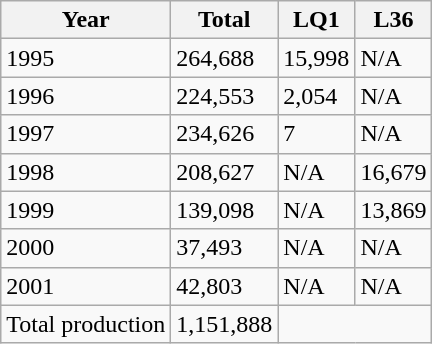<table class=wikitable>
<tr>
<th>Year</th>
<th>Total</th>
<th>LQ1</th>
<th>L36</th>
</tr>
<tr>
<td>1995</td>
<td>264,688</td>
<td>15,998</td>
<td>N/A</td>
</tr>
<tr>
<td>1996</td>
<td>224,553</td>
<td>2,054</td>
<td>N/A</td>
</tr>
<tr>
<td>1997</td>
<td>234,626</td>
<td>7</td>
<td>N/A</td>
</tr>
<tr>
<td>1998</td>
<td>208,627</td>
<td>N/A</td>
<td>16,679</td>
</tr>
<tr>
<td>1999</td>
<td>139,098</td>
<td>N/A</td>
<td>13,869</td>
</tr>
<tr>
<td>2000</td>
<td>37,493</td>
<td>N/A</td>
<td>N/A</td>
</tr>
<tr>
<td>2001</td>
<td>42,803</td>
<td>N/A</td>
<td>N/A</td>
</tr>
<tr>
<td>Total production</td>
<td>1,151,888</td>
</tr>
</table>
